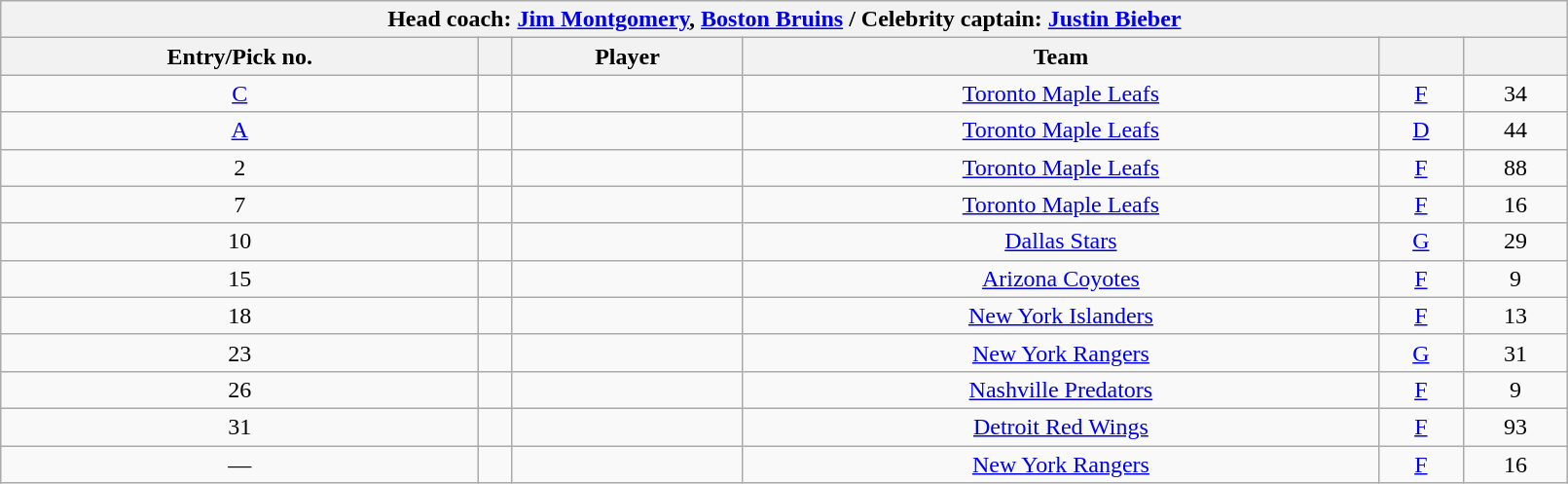<table class="wikitable sortable" style="text-align:center" width="85%">
<tr>
<th colspan=6>Head coach:  <a href='#'>Jim Montgomery</a>, <a href='#'>Boston Bruins</a> / Celebrity captain:  <a href='#'>Justin Bieber</a></th>
</tr>
<tr>
<th>Entry/Pick no.</th>
<th></th>
<th>Player</th>
<th>Team</th>
<th></th>
<th></th>
</tr>
<tr>
<td><a href='#'>C</a></td>
<td></td>
<td></td>
<td><a href='#'>Toronto Maple Leafs</a></td>
<td><a href='#'>F</a></td>
<td>34</td>
</tr>
<tr>
<td><a href='#'>A</a></td>
<td></td>
<td></td>
<td><a href='#'>Toronto Maple Leafs</a></td>
<td><a href='#'>D</a></td>
<td>44</td>
</tr>
<tr>
<td>2</td>
<td></td>
<td></td>
<td><a href='#'>Toronto Maple Leafs</a></td>
<td><a href='#'>F</a></td>
<td>88</td>
</tr>
<tr>
<td>7</td>
<td></td>
<td></td>
<td><a href='#'>Toronto Maple Leafs</a></td>
<td><a href='#'>F</a></td>
<td>16</td>
</tr>
<tr>
<td>10</td>
<td></td>
<td></td>
<td><a href='#'>Dallas Stars</a></td>
<td><a href='#'>G</a></td>
<td>29</td>
</tr>
<tr>
<td>15</td>
<td></td>
<td></td>
<td><a href='#'>Arizona Coyotes</a></td>
<td><a href='#'>F</a></td>
<td>9</td>
</tr>
<tr>
<td>18</td>
<td></td>
<td></td>
<td><a href='#'>New York Islanders</a></td>
<td><a href='#'>F</a></td>
<td>13</td>
</tr>
<tr>
<td>23</td>
<td></td>
<td></td>
<td><a href='#'>New York Rangers</a></td>
<td><a href='#'>G</a></td>
<td>31</td>
</tr>
<tr>
<td>26</td>
<td></td>
<td></td>
<td><a href='#'>Nashville Predators</a></td>
<td><a href='#'>F</a></td>
<td>9</td>
</tr>
<tr>
<td>31</td>
<td></td>
<td></td>
<td><a href='#'>Detroit Red Wings</a></td>
<td><a href='#'>F</a></td>
<td>93</td>
</tr>
<tr>
<td>—</td>
<td></td>
<td></td>
<td><a href='#'>New York Rangers</a></td>
<td><a href='#'>F</a></td>
<td>16</td>
</tr>
</table>
